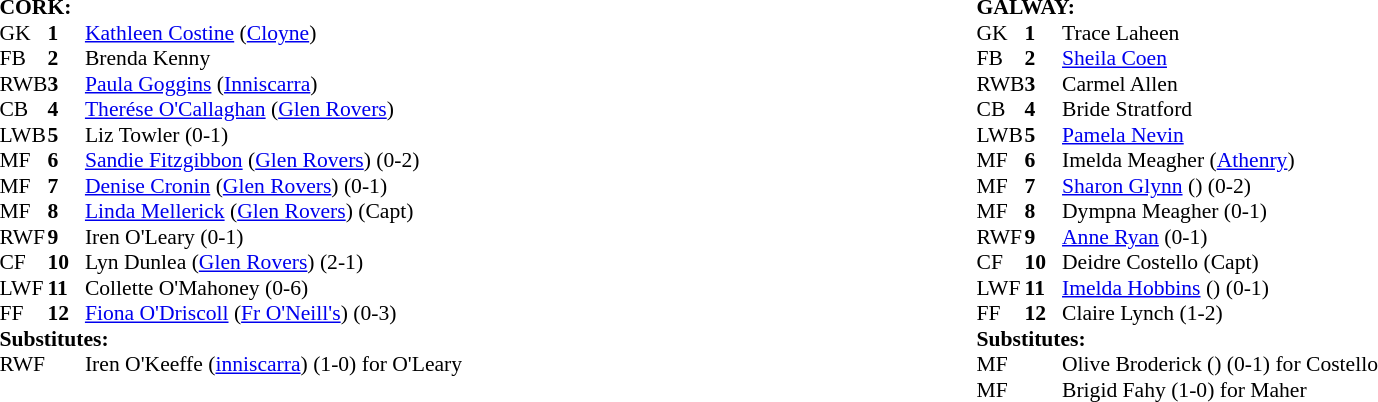<table width="100%">
<tr>
<td valign="top" width="50%"><br><table style="font-size: 90%" cellspacing="0" cellpadding="0" align=center>
<tr>
<td colspan="4"><strong>CORK:</strong></td>
</tr>
<tr>
<th width="25"></th>
<th width="25"></th>
</tr>
<tr>
<td>GK</td>
<td><strong>1</strong></td>
<td><a href='#'>Kathleen Costine</a> (<a href='#'>Cloyne</a>)</td>
</tr>
<tr>
<td>FB</td>
<td><strong>2</strong></td>
<td>Brenda Kenny</td>
</tr>
<tr>
<td>RWB</td>
<td><strong>3</strong></td>
<td><a href='#'>Paula Goggins</a> (<a href='#'>Inniscarra</a>) </td>
</tr>
<tr>
<td>CB</td>
<td><strong>4</strong></td>
<td><a href='#'>Therése O'Callaghan</a> (<a href='#'>Glen Rovers</a>)</td>
</tr>
<tr>
<td>LWB</td>
<td><strong>5</strong></td>
<td>Liz Towler (0-1)</td>
</tr>
<tr>
<td>MF</td>
<td><strong>6</strong></td>
<td><a href='#'>Sandie Fitzgibbon</a> (<a href='#'>Glen Rovers</a>) (0-2)</td>
</tr>
<tr>
<td>MF</td>
<td><strong>7</strong></td>
<td><a href='#'>Denise Cronin</a> (<a href='#'>Glen Rovers</a>) (0-1)</td>
</tr>
<tr>
<td>MF</td>
<td><strong>8</strong></td>
<td><a href='#'>Linda Mellerick</a> (<a href='#'>Glen Rovers</a>) (Capt)</td>
</tr>
<tr>
<td>RWF</td>
<td><strong>9</strong></td>
<td>Iren O'Leary (0-1) </td>
</tr>
<tr>
<td>CF</td>
<td><strong>10</strong></td>
<td>Lyn Dunlea (<a href='#'>Glen Rovers</a>) (2-1)</td>
</tr>
<tr>
<td>LWF</td>
<td><strong>11</strong></td>
<td>Collette O'Mahoney (0-6)</td>
</tr>
<tr>
<td>FF</td>
<td><strong>12</strong></td>
<td><a href='#'>Fiona O'Driscoll</a> (<a href='#'>Fr O'Neill's</a>) (0-3)</td>
</tr>
<tr>
<td colspan=4><strong>Substitutes:</strong></td>
</tr>
<tr>
<td>RWF</td>
<td></td>
<td>Iren O'Keeffe (<a href='#'>inniscarra</a>) (1-0) for O'Leary </td>
</tr>
<tr>
</tr>
</table>
</td>
<td valign="top" width="50%"><br><table style="font-size: 90%" cellspacing="0" cellpadding="0" align=center>
<tr>
<td colspan="4"><strong>GALWAY:</strong></td>
</tr>
<tr>
<th width="25"></th>
<th width="25"></th>
</tr>
<tr>
<td>GK</td>
<td><strong>1</strong></td>
<td>Trace Laheen</td>
</tr>
<tr>
<td>FB</td>
<td><strong>2</strong></td>
<td><a href='#'>Sheila Coen</a></td>
</tr>
<tr>
<td>RWB</td>
<td><strong>3</strong></td>
<td>Carmel Allen</td>
</tr>
<tr>
<td>CB</td>
<td><strong>4</strong></td>
<td>Bride Stratford</td>
</tr>
<tr>
<td>LWB</td>
<td><strong>5</strong></td>
<td><a href='#'>Pamela Nevin</a></td>
</tr>
<tr>
<td>MF</td>
<td><strong>6</strong></td>
<td>Imelda Meagher (<a href='#'>Athenry</a>)</td>
</tr>
<tr>
<td>MF</td>
<td><strong>7</strong></td>
<td><a href='#'>Sharon Glynn</a> () (0-2)</td>
</tr>
<tr>
<td>MF</td>
<td><strong>8</strong></td>
<td>Dympna Meagher (0-1) </td>
</tr>
<tr>
<td>RWF</td>
<td><strong>9</strong></td>
<td><a href='#'>Anne Ryan</a> (0-1)</td>
</tr>
<tr>
<td>CF</td>
<td><strong>10</strong></td>
<td>Deidre Costello (Capt) </td>
</tr>
<tr>
<td>LWF</td>
<td><strong>11</strong></td>
<td><a href='#'>Imelda Hobbins</a> () (0-1)</td>
</tr>
<tr>
<td>FF</td>
<td><strong>12</strong></td>
<td>Claire Lynch (1-2)</td>
</tr>
<tr>
<td colspan=4><strong>Substitutes:</strong></td>
</tr>
<tr>
<td>MF</td>
<td></td>
<td>Olive Broderick () (0-1) for Costello </td>
</tr>
<tr>
<td>MF</td>
<td></td>
<td>Brigid Fahy (1-0) for Maher </td>
</tr>
<tr>
</tr>
</table>
</td>
</tr>
</table>
